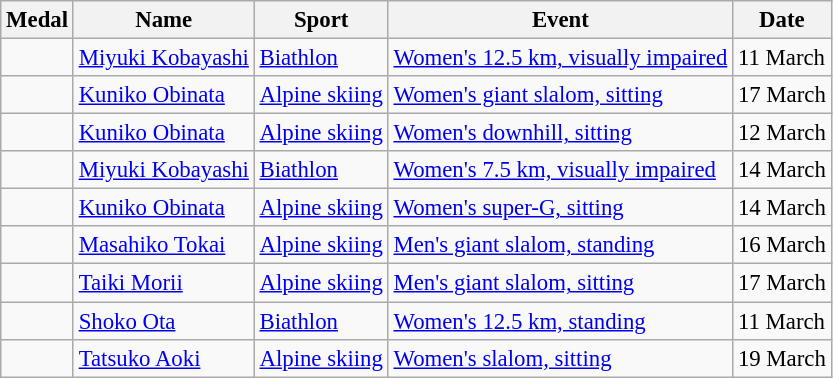<table class="wikitable sortable" style="font-size:95%">
<tr>
<th>Medal</th>
<th>Name</th>
<th>Sport</th>
<th>Event</th>
<th>Date</th>
</tr>
<tr>
<td></td>
<td><a href='#'>Miyuki Kobayashi</a></td>
<td><a href='#'>Biathlon</a></td>
<td><a href='#'>Women's 12.5 km, visually impaired</a></td>
<td>11 March</td>
</tr>
<tr>
<td></td>
<td><a href='#'>Kuniko Obinata</a></td>
<td><a href='#'>Alpine skiing</a></td>
<td><a href='#'>Women's giant slalom, sitting</a></td>
<td>17 March</td>
</tr>
<tr>
<td></td>
<td><a href='#'>Kuniko Obinata</a></td>
<td><a href='#'>Alpine skiing</a></td>
<td><a href='#'>Women's downhill, sitting</a></td>
<td>12 March</td>
</tr>
<tr>
<td></td>
<td><a href='#'>Miyuki Kobayashi</a></td>
<td><a href='#'>Biathlon</a></td>
<td><a href='#'>Women's 7.5 km, visually impaired</a></td>
<td>14 March</td>
</tr>
<tr>
<td></td>
<td><a href='#'>Kuniko Obinata</a></td>
<td><a href='#'>Alpine skiing</a></td>
<td><a href='#'>Women's super-G, sitting</a></td>
<td>14 March</td>
</tr>
<tr>
<td></td>
<td><a href='#'>Masahiko Tokai</a></td>
<td><a href='#'>Alpine skiing</a></td>
<td><a href='#'>Men's giant slalom, standing</a></td>
<td>16 March</td>
</tr>
<tr>
<td></td>
<td><a href='#'>Taiki Morii</a></td>
<td><a href='#'>Alpine skiing</a></td>
<td><a href='#'>Men's giant slalom, sitting</a></td>
<td>17 March</td>
</tr>
<tr>
<td></td>
<td><a href='#'>Shoko Ota</a></td>
<td><a href='#'>Biathlon</a></td>
<td><a href='#'>Women's 12.5 km, standing</a></td>
<td>11 March</td>
</tr>
<tr>
<td></td>
<td><a href='#'>Tatsuko Aoki</a></td>
<td><a href='#'>Alpine skiing</a></td>
<td><a href='#'>Women's slalom, sitting</a></td>
<td>19 March</td>
</tr>
</table>
